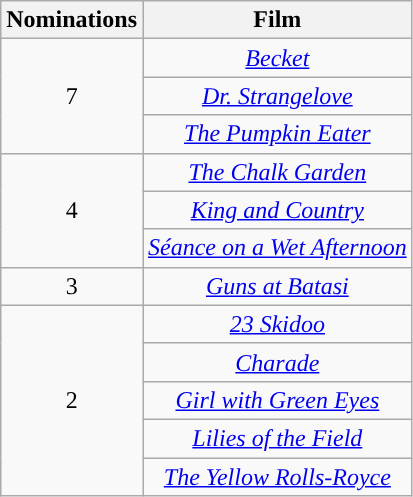<table class="wikitable" style="text-align:center;">
<tr>
<th style="background:">Nominations</th>
<th style="background:">Film</th>
</tr>
<tr>
<td rowspan="3">7</td>
<td><em><a href='#'>Becket</a></em></td>
</tr>
<tr>
<td><em><a href='#'>Dr. Strangelove</a></em></td>
</tr>
<tr>
<td><em><a href='#'>The Pumpkin Eater</a></em></td>
</tr>
<tr>
<td rowspan="3">4</td>
<td><em><a href='#'>The Chalk Garden</a></em></td>
</tr>
<tr>
<td><em><a href='#'>King and Country</a></em></td>
</tr>
<tr>
<td><em><a href='#'>Séance on a Wet Afternoon</a></em></td>
</tr>
<tr>
<td>3</td>
<td><em><a href='#'>Guns at Batasi</a></em></td>
</tr>
<tr>
<td rowspan="5">2</td>
<td><em><a href='#'>23 Skidoo</a></em></td>
</tr>
<tr>
<td><em><a href='#'>Charade</a></em></td>
</tr>
<tr>
<td><em><a href='#'>Girl with Green Eyes</a></em></td>
</tr>
<tr>
<td><em><a href='#'>Lilies of the Field</a></em></td>
</tr>
<tr>
<td><em><a href='#'>The Yellow Rolls-Royce</a></em></td>
</tr>
</table>
